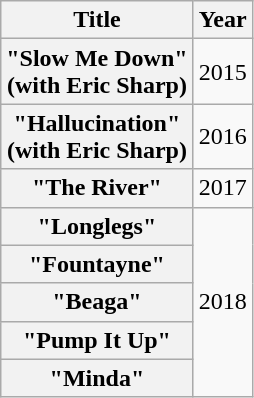<table class="wikitable plainrowheaders" style="text-align:center;">
<tr>
<th scope="col">Title</th>
<th scope="col">Year</th>
</tr>
<tr>
<th scope="row">"Slow Me Down"<br><span>(with Eric Sharp)</span></th>
<td>2015</td>
</tr>
<tr>
<th scope="row">"Hallucination"<br><span>(with Eric Sharp)</span></th>
<td>2016</td>
</tr>
<tr>
<th scope="row">"The River"</th>
<td>2017</td>
</tr>
<tr>
<th scope="row">"Longlegs"</th>
<td rowspan="5">2018</td>
</tr>
<tr>
<th scope="row">"Fountayne"</th>
</tr>
<tr>
<th scope="row">"Beaga"</th>
</tr>
<tr>
<th scope="row">"Pump It Up"</th>
</tr>
<tr>
<th scope="row">"Minda"</th>
</tr>
</table>
